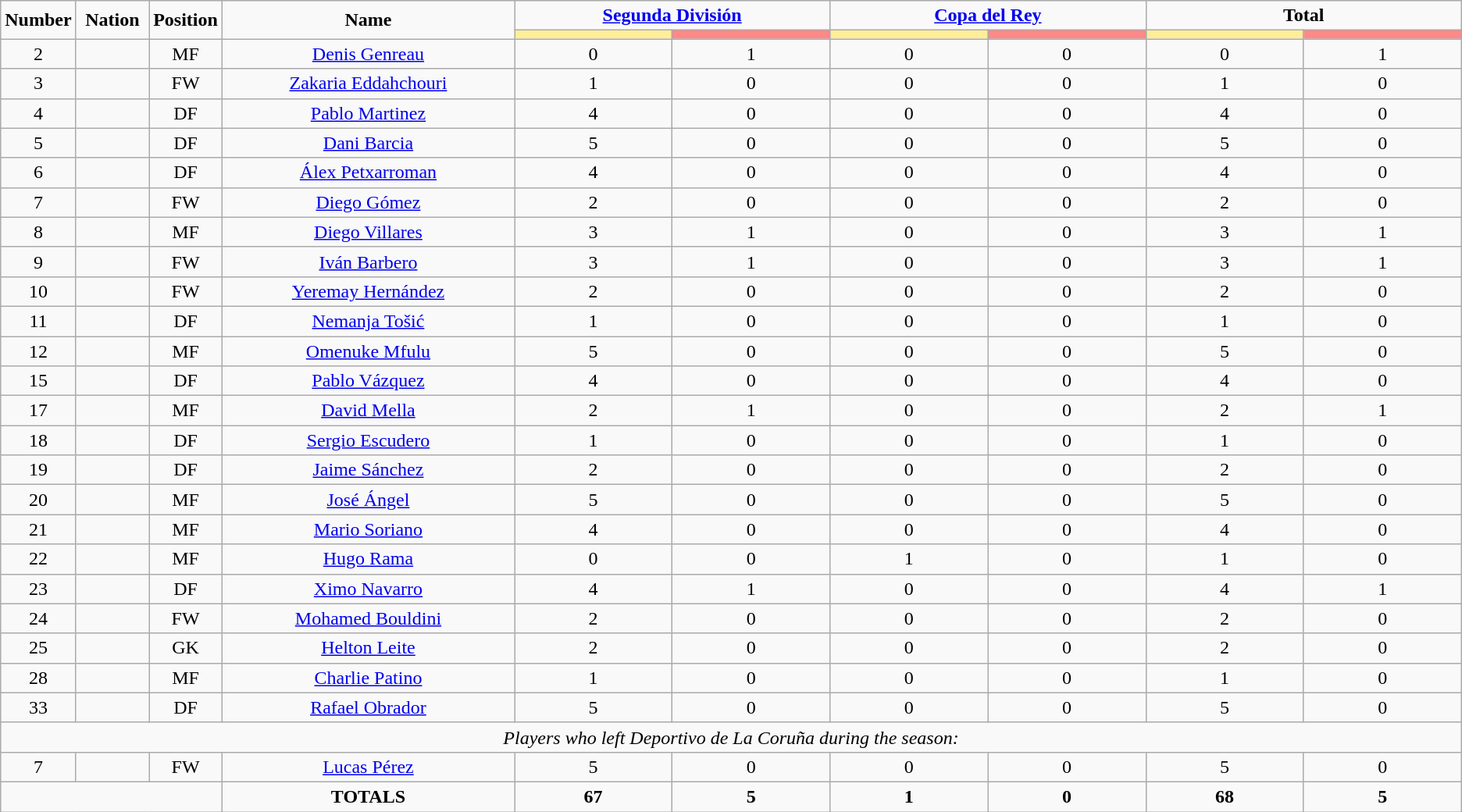<table class="wikitable" style="text-align:center;">
<tr>
<td rowspan="2"  style="width:5%; text-align:center;"><strong>Number</strong></td>
<td rowspan="2"  style="width:5%; text-align:center;"><strong>Nation</strong></td>
<td rowspan="2"  style="width:5%; text-align:center;"><strong>Position</strong></td>
<td rowspan="2"  style="width:20%; text-align:center;"><strong>Name</strong></td>
<td colspan="2" style="text-align:center;"><strong><a href='#'>Segunda División</a></strong></td>
<td colspan="2" style="text-align:center;"><strong><a href='#'>Copa del Rey</a></strong></td>
<td colspan="2" style="text-align:center;"><strong>Total</strong></td>
</tr>
<tr>
<th style="width:60px; background:#fe9;"></th>
<th style="width:60px; background:#ff8888;"></th>
<th style="width:60px; background:#fe9;"></th>
<th style="width:60px; background:#ff8888;"></th>
<th style="width:60px; background:#fe9;"></th>
<th style="width:60px; background:#ff8888;"></th>
</tr>
<tr>
<td>2</td>
<td></td>
<td>MF</td>
<td><a href='#'>Denis Genreau</a></td>
<td>0</td>
<td>1</td>
<td>0</td>
<td>0</td>
<td>0</td>
<td>1</td>
</tr>
<tr>
<td>3</td>
<td></td>
<td>FW</td>
<td><a href='#'>Zakaria Eddahchouri</a></td>
<td>1</td>
<td>0</td>
<td>0</td>
<td>0</td>
<td>1</td>
<td>0</td>
</tr>
<tr>
<td>4</td>
<td></td>
<td>DF</td>
<td><a href='#'>Pablo Martinez</a></td>
<td>4</td>
<td>0</td>
<td>0</td>
<td>0</td>
<td>4</td>
<td>0</td>
</tr>
<tr>
<td>5</td>
<td></td>
<td>DF</td>
<td><a href='#'>Dani Barcia</a></td>
<td>5</td>
<td>0</td>
<td>0</td>
<td>0</td>
<td>5</td>
<td>0</td>
</tr>
<tr>
<td>6</td>
<td></td>
<td>DF</td>
<td><a href='#'>Álex Petxarroman</a></td>
<td>4</td>
<td>0</td>
<td>0</td>
<td>0</td>
<td>4</td>
<td>0</td>
</tr>
<tr>
<td>7</td>
<td></td>
<td>FW</td>
<td><a href='#'>Diego Gómez</a></td>
<td>2</td>
<td>0</td>
<td>0</td>
<td>0</td>
<td>2</td>
<td>0</td>
</tr>
<tr>
<td>8</td>
<td></td>
<td>MF</td>
<td><a href='#'>Diego Villares</a></td>
<td>3</td>
<td>1</td>
<td>0</td>
<td>0</td>
<td>3</td>
<td>1</td>
</tr>
<tr>
<td>9</td>
<td></td>
<td>FW</td>
<td><a href='#'>Iván Barbero</a></td>
<td>3</td>
<td>1</td>
<td>0</td>
<td>0</td>
<td>3</td>
<td>1</td>
</tr>
<tr>
<td>10</td>
<td></td>
<td>FW</td>
<td><a href='#'>Yeremay Hernández</a></td>
<td>2</td>
<td>0</td>
<td>0</td>
<td>0</td>
<td>2</td>
<td>0</td>
</tr>
<tr>
<td>11</td>
<td></td>
<td>DF</td>
<td><a href='#'>Nemanja Tošić</a></td>
<td>1</td>
<td>0</td>
<td>0</td>
<td>0</td>
<td>1</td>
<td>0</td>
</tr>
<tr>
<td>12</td>
<td></td>
<td>MF</td>
<td><a href='#'>Omenuke Mfulu</a></td>
<td>5</td>
<td>0</td>
<td>0</td>
<td>0</td>
<td>5</td>
<td>0</td>
</tr>
<tr>
<td>15</td>
<td></td>
<td>DF</td>
<td><a href='#'>Pablo Vázquez</a></td>
<td>4</td>
<td>0</td>
<td>0</td>
<td>0</td>
<td>4</td>
<td>0</td>
</tr>
<tr>
<td>17</td>
<td></td>
<td>MF</td>
<td><a href='#'>David Mella</a></td>
<td>2</td>
<td>1</td>
<td>0</td>
<td>0</td>
<td>2</td>
<td>1</td>
</tr>
<tr>
<td>18</td>
<td></td>
<td>DF</td>
<td><a href='#'>Sergio Escudero</a></td>
<td>1</td>
<td>0</td>
<td>0</td>
<td>0</td>
<td>1</td>
<td>0</td>
</tr>
<tr>
<td>19</td>
<td></td>
<td>DF</td>
<td><a href='#'>Jaime Sánchez</a></td>
<td>2</td>
<td>0</td>
<td>0</td>
<td>0</td>
<td>2</td>
<td>0</td>
</tr>
<tr>
<td>20</td>
<td></td>
<td>MF</td>
<td><a href='#'>José Ángel</a></td>
<td>5</td>
<td>0</td>
<td>0</td>
<td>0</td>
<td>5</td>
<td>0</td>
</tr>
<tr>
<td>21</td>
<td></td>
<td>MF</td>
<td><a href='#'>Mario Soriano</a></td>
<td>4</td>
<td>0</td>
<td>0</td>
<td>0</td>
<td>4</td>
<td>0</td>
</tr>
<tr>
<td>22</td>
<td></td>
<td>MF</td>
<td><a href='#'>Hugo Rama</a></td>
<td>0</td>
<td>0</td>
<td>1</td>
<td>0</td>
<td>1</td>
<td>0</td>
</tr>
<tr>
<td>23</td>
<td></td>
<td>DF</td>
<td><a href='#'>Ximo Navarro</a></td>
<td>4</td>
<td>1</td>
<td>0</td>
<td>0</td>
<td>4</td>
<td>1</td>
</tr>
<tr>
<td>24</td>
<td></td>
<td>FW</td>
<td><a href='#'>Mohamed Bouldini</a></td>
<td>2</td>
<td>0</td>
<td>0</td>
<td>0</td>
<td>2</td>
<td>0</td>
</tr>
<tr>
<td>25</td>
<td></td>
<td>GK</td>
<td><a href='#'>Helton Leite</a></td>
<td>2</td>
<td>0</td>
<td>0</td>
<td>0</td>
<td>2</td>
<td>0</td>
</tr>
<tr>
<td>28</td>
<td></td>
<td>MF</td>
<td><a href='#'>Charlie Patino</a></td>
<td>1</td>
<td>0</td>
<td>0</td>
<td>0</td>
<td>1</td>
<td>0</td>
</tr>
<tr>
<td>33</td>
<td></td>
<td>DF</td>
<td><a href='#'>Rafael Obrador</a></td>
<td>5</td>
<td>0</td>
<td>0</td>
<td>0</td>
<td>5</td>
<td>0</td>
</tr>
<tr>
<td colspan="14"><em>Players who left Deportivo de La Coruña during the season:</em></td>
</tr>
<tr>
<td>7</td>
<td></td>
<td>FW</td>
<td><a href='#'>Lucas Pérez</a></td>
<td>5</td>
<td>0</td>
<td>0</td>
<td>0</td>
<td>5</td>
<td>0</td>
</tr>
<tr>
<td colspan="3"></td>
<td><strong>TOTALS</strong></td>
<td><strong>67</strong></td>
<td><strong>5</strong></td>
<td><strong>1</strong></td>
<td><strong>0</strong></td>
<td><strong>68</strong></td>
<td><strong>5</strong></td>
</tr>
</table>
